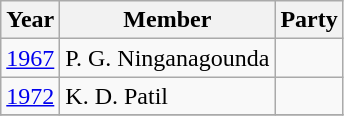<table class="wikitable sortable">
<tr>
<th>Year</th>
<th>Member</th>
<th colspan="2">Party</th>
</tr>
<tr>
<td><a href='#'>1967</a></td>
<td>P. G. Ninganagounda</td>
<td></td>
</tr>
<tr>
<td><a href='#'>1972</a></td>
<td>K. D. Patil</td>
<td></td>
</tr>
<tr>
</tr>
</table>
